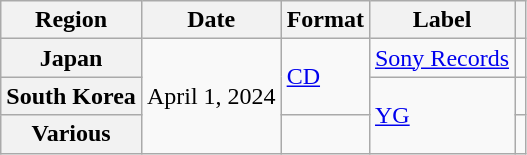<table class="wikitable plainrowheaders">
<tr>
<th scope="col">Region</th>
<th scope="col">Date</th>
<th scope="col">Format</th>
<th scope="col">Label</th>
<th scope="col"></th>
</tr>
<tr>
<th scope="row">Japan</th>
<td rowspan="3">April 1, 2024</td>
<td rowspan="2"><a href='#'>CD</a></td>
<td><a href='#'>Sony Records</a></td>
<td style="text-align:center"></td>
</tr>
<tr>
<th scope="row">South Korea</th>
<td rowspan="2"><a href='#'>YG</a></td>
<td></td>
</tr>
<tr>
<th scope="row">Various </th>
<td></td>
<td></td>
</tr>
</table>
